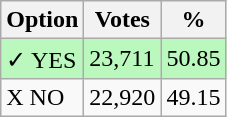<table class="wikitable">
<tr>
<th>Option</th>
<th>Votes</th>
<th>%</th>
</tr>
<tr>
<td style=background:#bbf8be>✓ YES</td>
<td style=background:#bbf8be>23,711</td>
<td style=background:#bbf8be>50.85</td>
</tr>
<tr>
<td>X NO</td>
<td>22,920</td>
<td>49.15</td>
</tr>
</table>
